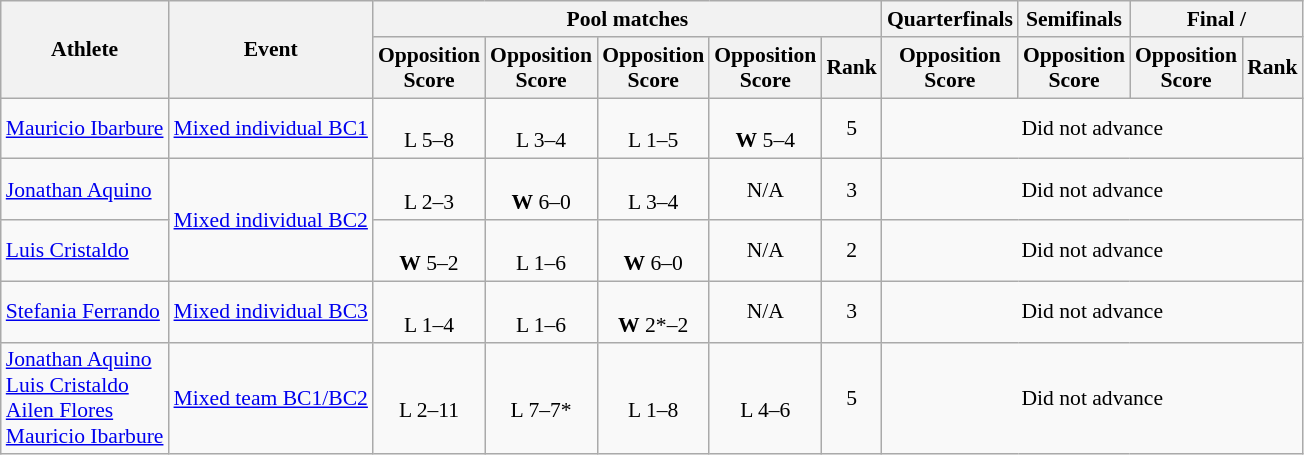<table class=wikitable style="font-size:90%">
<tr>
<th rowspan="2">Athlete</th>
<th rowspan="2">Event</th>
<th colspan="5">Pool matches</th>
<th>Quarterfinals</th>
<th>Semifinals</th>
<th colspan="2">Final / </th>
</tr>
<tr>
<th>Opposition<br>Score</th>
<th>Opposition<br>Score</th>
<th>Opposition<br>Score</th>
<th>Opposition<br>Score</th>
<th>Rank</th>
<th>Opposition<br>Score</th>
<th>Opposition<br>Score</th>
<th>Opposition<br>Score</th>
<th>Rank</th>
</tr>
<tr align=center>
<td align=left><a href='#'>Mauricio Ibarbure</a></td>
<td align=left><a href='#'>Mixed individual BC1</a></td>
<td><br>L 5–8</td>
<td><br>L 3–4</td>
<td><br>L 1–5</td>
<td><br><strong>W</strong>  5–4</td>
<td>5</td>
<td colspan="4">Did not advance</td>
</tr>
<tr align=center>
<td align=left><a href='#'>Jonathan Aquino</a></td>
<td align=left rowspan=2><a href='#'>Mixed individual BC2</a></td>
<td><br>L 2–3</td>
<td><br><strong>W</strong> 6–0</td>
<td><br>L 3–4</td>
<td>N/A</td>
<td>3</td>
<td colspan="4">Did not advance</td>
</tr>
<tr align=center>
<td align=left><a href='#'>Luis Cristaldo</a></td>
<td><br><strong>W</strong> 5–2</td>
<td><br>L 1–6</td>
<td><br><strong>W</strong> 6–0</td>
<td>N/A</td>
<td>2</td>
<td colspan="4">Did not advance</td>
</tr>
<tr align=center>
<td align=left><a href='#'>Stefania Ferrando</a></td>
<td align=left><a href='#'>Mixed individual BC3</a></td>
<td><br>L 1–4</td>
<td><br>L 1–6</td>
<td><br><strong>W</strong> 2*–2</td>
<td>N/A</td>
<td>3</td>
<td colspan="4">Did not advance</td>
</tr>
<tr align=center>
<td align=left><a href='#'>Jonathan Aquino</a><br><a href='#'>Luis Cristaldo</a><br><a href='#'>Ailen Flores</a><br><a href='#'>Mauricio Ibarbure</a></td>
<td align=left><a href='#'>Mixed team BC1/BC2</a></td>
<td><br>L 2–11</td>
<td><br>L 7–7*</td>
<td><br>L 1–8</td>
<td><br>L 4–6</td>
<td>5</td>
<td colspan="4">Did not advance</td>
</tr>
</table>
